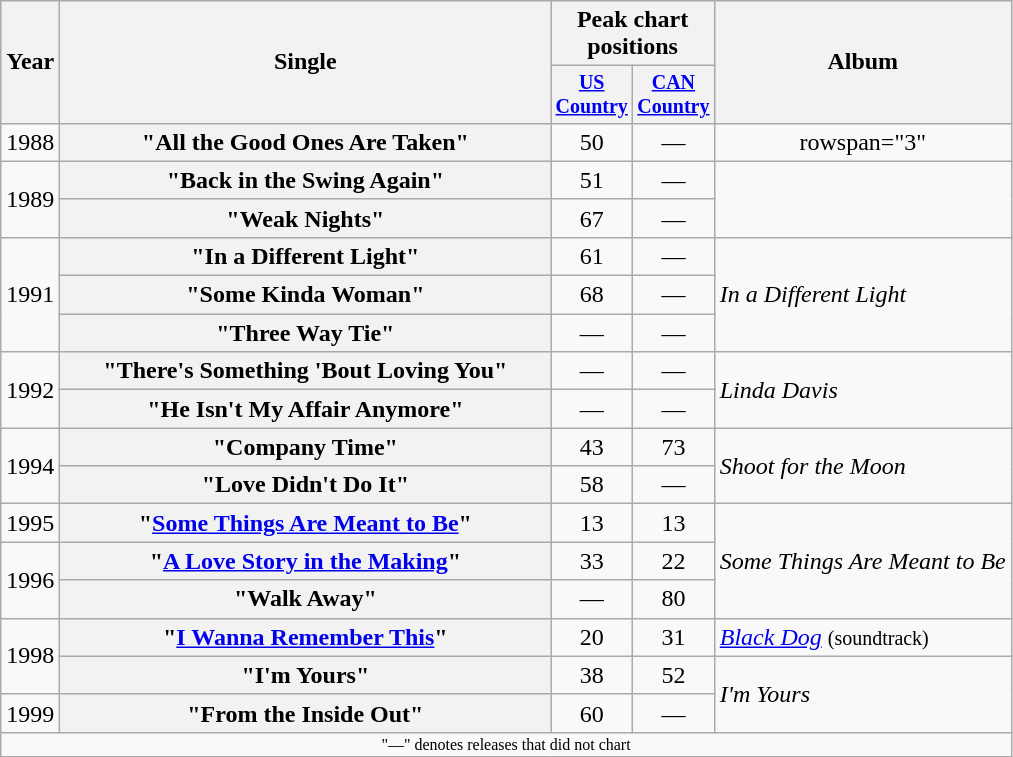<table class="wikitable plainrowheaders" style="text-align:center;">
<tr>
<th rowspan="2">Year</th>
<th rowspan="2" style="width:20em;">Single</th>
<th colspan="2">Peak chart<br>positions</th>
<th rowspan="2">Album</th>
</tr>
<tr style="font-size:smaller;">
<th width="45"><a href='#'>US Country</a><br></th>
<th width="45"><a href='#'>CAN Country</a></th>
</tr>
<tr>
<td>1988</td>
<th scope="row">"All the Good Ones Are Taken"</th>
<td>50</td>
<td>—</td>
<td>rowspan="3" </td>
</tr>
<tr>
<td rowspan="2">1989</td>
<th scope="row">"Back in the Swing Again"</th>
<td>51</td>
<td>—</td>
</tr>
<tr>
<th scope="row">"Weak Nights"</th>
<td>67</td>
<td>—</td>
</tr>
<tr>
<td rowspan="3">1991</td>
<th scope="row">"In a Different Light"</th>
<td>61</td>
<td>—</td>
<td align="left" rowspan="3"><em>In a Different Light</em></td>
</tr>
<tr>
<th scope="row">"Some Kinda Woman"</th>
<td>68</td>
<td>—</td>
</tr>
<tr>
<th scope="row">"Three Way Tie"</th>
<td>—</td>
<td>—</td>
</tr>
<tr>
<td rowspan="2">1992</td>
<th scope="row">"There's Something 'Bout Loving You"</th>
<td>—</td>
<td>—</td>
<td align="left" rowspan="2"><em>Linda Davis</em></td>
</tr>
<tr>
<th scope="row">"He Isn't My Affair Anymore"</th>
<td>—</td>
<td>—</td>
</tr>
<tr>
<td rowspan="2">1994</td>
<th scope="row">"Company Time"</th>
<td>43</td>
<td>73</td>
<td align="left" rowspan="2"><em>Shoot for the Moon</em></td>
</tr>
<tr>
<th scope="row">"Love Didn't Do It"</th>
<td>58</td>
<td>—</td>
</tr>
<tr>
<td>1995</td>
<th scope="row">"<a href='#'>Some Things Are Meant to Be</a>"</th>
<td>13</td>
<td>13</td>
<td align="left" rowspan="3"><em>Some Things Are Meant to Be</em></td>
</tr>
<tr>
<td rowspan="2">1996</td>
<th scope="row">"<a href='#'>A Love Story in the Making</a>"</th>
<td>33</td>
<td>22</td>
</tr>
<tr>
<th scope="row">"Walk Away"</th>
<td>—</td>
<td>80</td>
</tr>
<tr>
<td rowspan="2">1998</td>
<th scope="row">"<a href='#'>I Wanna Remember This</a>"</th>
<td>20</td>
<td>31</td>
<td align=left><em><a href='#'>Black Dog</a></em> <small>(soundtrack)</small></td>
</tr>
<tr>
<th scope="row">"I'm Yours"</th>
<td>38</td>
<td>52</td>
<td align="left" rowspan="2"><em>I'm Yours</em></td>
</tr>
<tr>
<td>1999</td>
<th scope="row">"From the Inside Out"</th>
<td>60</td>
<td>—</td>
</tr>
<tr>
<td colspan="5" style="font-size:8pt">"—" denotes releases that did not chart</td>
</tr>
</table>
